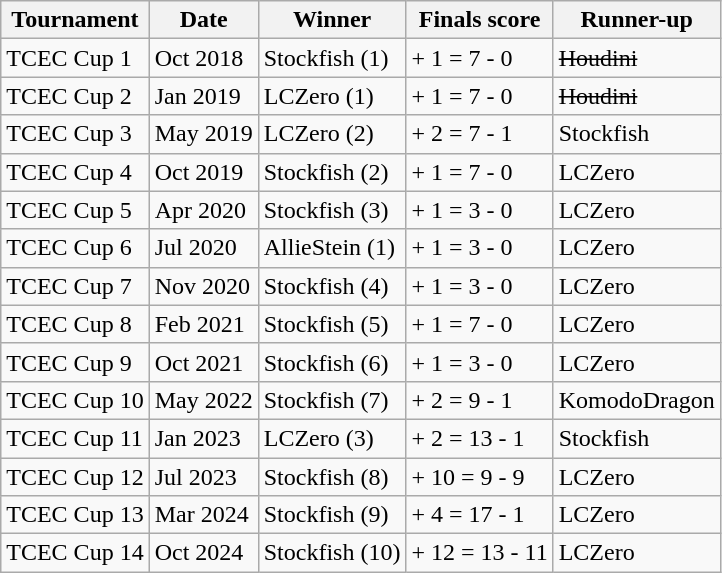<table class="wikitable sortable">
<tr>
<th>Tournament</th>
<th>Date</th>
<th>Winner</th>
<th>Finals score</th>
<th>Runner-up</th>
</tr>
<tr>
<td>TCEC Cup 1</td>
<td>Oct 2018</td>
<td>Stockfish  (1)</td>
<td>+ 1 = 7 - 0</td>
<td><s>Houdini </s></td>
</tr>
<tr>
<td>TCEC Cup 2</td>
<td>Jan 2019</td>
<td>LCZero  (1)</td>
<td>+ 1 = 7 - 0</td>
<td><s>Houdini </s></td>
</tr>
<tr>
<td>TCEC Cup 3</td>
<td>May 2019</td>
<td>LCZero  (2)</td>
<td>+ 2 = 7 - 1</td>
<td>Stockfish </td>
</tr>
<tr>
<td>TCEC Cup 4</td>
<td>Oct 2019</td>
<td>Stockfish  (2)</td>
<td>+ 1 = 7 - 0</td>
<td>LCZero </td>
</tr>
<tr>
<td>TCEC Cup 5</td>
<td>Apr 2020</td>
<td>Stockfish  (3)</td>
<td>+ 1 = 3 - 0</td>
<td>LCZero </td>
</tr>
<tr>
<td>TCEC Cup 6</td>
<td>Jul 2020</td>
<td>AllieStein  (1)</td>
<td>+ 1 = 3 - 0</td>
<td>LCZero </td>
</tr>
<tr>
<td>TCEC Cup 7</td>
<td>Nov 2020</td>
<td>Stockfish  (4)</td>
<td>+ 1 = 3 - 0</td>
<td>LCZero </td>
</tr>
<tr>
<td>TCEC Cup 8</td>
<td>Feb 2021</td>
<td>Stockfish  (5)</td>
<td>+ 1 = 7 - 0</td>
<td>LCZero </td>
</tr>
<tr>
<td>TCEC Cup 9</td>
<td>Oct 2021</td>
<td>Stockfish  (6)</td>
<td>+ 1 = 3 - 0</td>
<td>LCZero </td>
</tr>
<tr>
<td>TCEC Cup 10</td>
<td>May 2022</td>
<td>Stockfish  (7)</td>
<td>+ 2 = 9 - 1</td>
<td>KomodoDragon </td>
</tr>
<tr>
<td>TCEC Cup 11</td>
<td>Jan 2023</td>
<td>LCZero  (3)</td>
<td>+ 2 = 13 - 1</td>
<td>Stockfish  </td>
</tr>
<tr>
<td>TCEC Cup 12</td>
<td>Jul 2023</td>
<td>Stockfish  (8)</td>
<td>+ 10 = 9 - 9</td>
<td>LCZero </td>
</tr>
<tr>
<td>TCEC Cup 13</td>
<td>Mar 2024</td>
<td>Stockfish  (9)</td>
<td>+ 4 = 17 - 1</td>
<td>LCZero </td>
</tr>
<tr>
<td>TCEC Cup 14</td>
<td>Oct 2024</td>
<td>Stockfish  (10)</td>
<td>+ 12 = 13 - 11</td>
<td>LCZero </td>
</tr>
</table>
